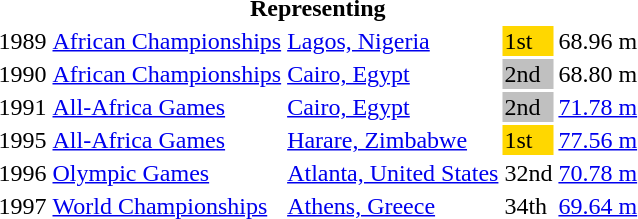<table>
<tr>
<th colspan="5">Representing </th>
</tr>
<tr>
<td>1989</td>
<td><a href='#'>African Championships</a></td>
<td><a href='#'>Lagos, Nigeria</a></td>
<td bgcolor="gold">1st</td>
<td>68.96 m</td>
</tr>
<tr>
<td>1990</td>
<td><a href='#'>African Championships</a></td>
<td><a href='#'>Cairo, Egypt</a></td>
<td bgcolor="silver">2nd</td>
<td>68.80 m</td>
</tr>
<tr>
<td>1991</td>
<td><a href='#'>All-Africa Games</a></td>
<td><a href='#'>Cairo, Egypt</a></td>
<td bgcolor="silver">2nd</td>
<td><a href='#'>71.78 m</a></td>
</tr>
<tr>
<td>1995</td>
<td><a href='#'>All-Africa Games</a></td>
<td><a href='#'>Harare, Zimbabwe</a></td>
<td bgcolor="gold">1st</td>
<td><a href='#'>77.56 m</a></td>
</tr>
<tr>
<td>1996</td>
<td><a href='#'>Olympic Games</a></td>
<td><a href='#'>Atlanta, United States</a></td>
<td>32nd</td>
<td><a href='#'>70.78 m</a></td>
</tr>
<tr>
<td>1997</td>
<td><a href='#'>World Championships</a></td>
<td><a href='#'>Athens, Greece</a></td>
<td>34th</td>
<td><a href='#'>69.64 m</a></td>
</tr>
</table>
